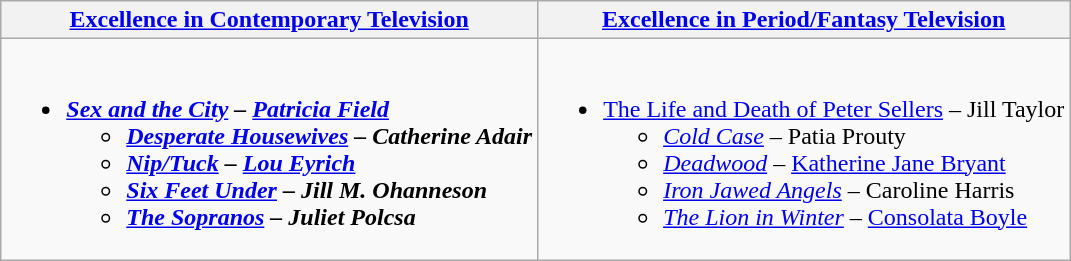<table class=wikitable style="width=100%">
<tr>
<th style="width=50%"><a href='#'>Excellence in Contemporary Television</a></th>
<th style="width=50%"><a href='#'>Excellence in Period/Fantasy Television</a></th>
</tr>
<tr>
<td valign="top"><br><ul><li><strong><em><a href='#'>Sex and the City</a><em> – <a href='#'>Patricia Field</a><strong><ul><li></em><a href='#'>Desperate Housewives</a><em> – Catherine Adair</li><li></em><a href='#'>Nip/Tuck</a><em> – <a href='#'>Lou Eyrich</a></li><li></em><a href='#'>Six Feet Under</a><em> – Jill M. Ohanneson</li><li></em><a href='#'>The Sopranos</a><em> – Juliet Polcsa</li></ul></li></ul></td>
<td valign="top"><br><ul><li></em></strong><a href='#'>The Life and Death of Peter Sellers</a></em> – Jill Taylor</strong><ul><li><em><a href='#'>Cold Case</a></em> – Patia Prouty</li><li><em><a href='#'>Deadwood</a></em> – <a href='#'>Katherine Jane Bryant</a></li><li><em><a href='#'>Iron Jawed Angels</a></em> – Caroline Harris</li><li><em><a href='#'>The Lion in Winter</a></em> – <a href='#'>Consolata Boyle</a></li></ul></li></ul></td>
</tr>
</table>
